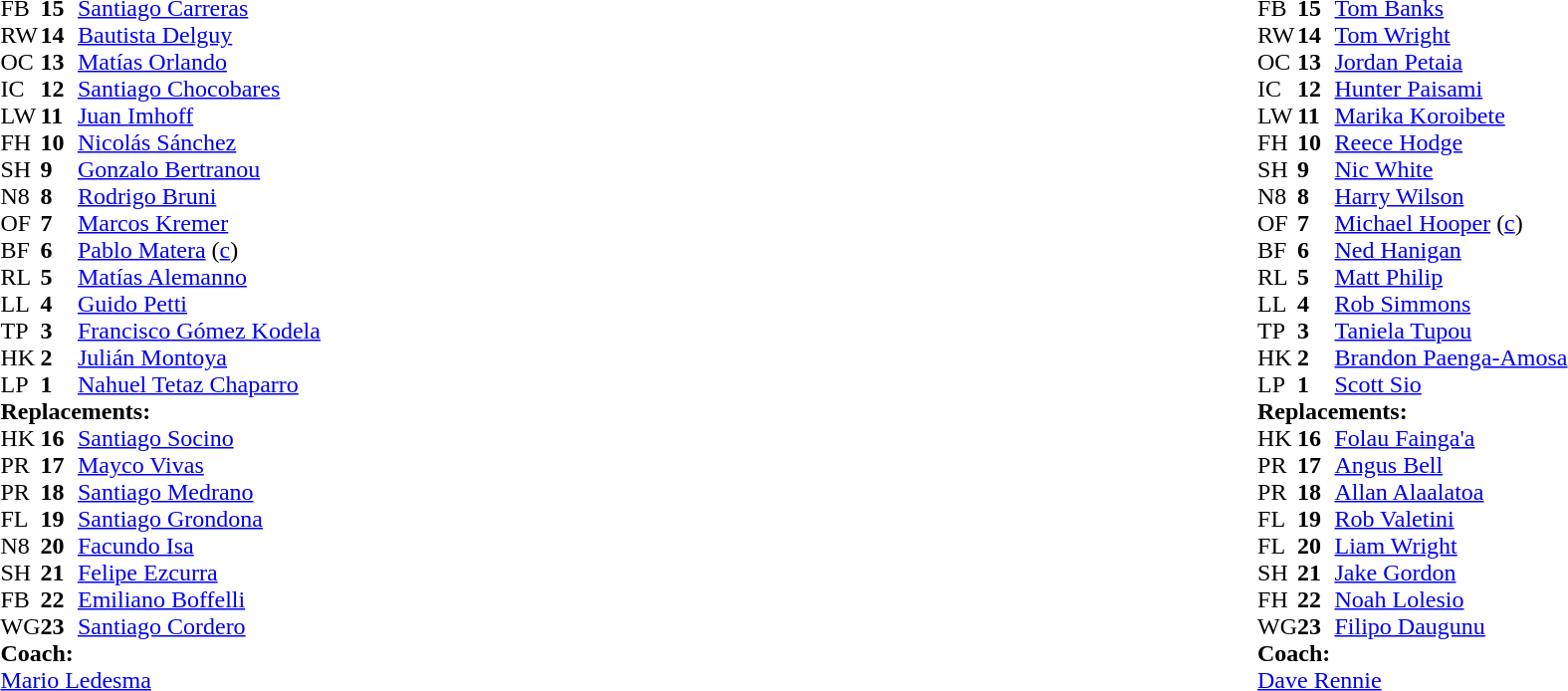<table style="width:100%">
<tr>
<td style="vertical-align:top; width:50%"><br><table cellspacing="0" cellpadding="0">
<tr>
<th width="25"></th>
<th width="25"></th>
</tr>
<tr>
<td>FB</td>
<td><strong>15</strong></td>
<td><a href='#'>Santiago Carreras</a></td>
<td></td>
<td></td>
</tr>
<tr>
<td>RW</td>
<td><strong>14</strong></td>
<td><a href='#'>Bautista Delguy</a></td>
</tr>
<tr>
<td>OC</td>
<td><strong>13</strong></td>
<td><a href='#'>Matías Orlando</a></td>
</tr>
<tr>
<td>IC</td>
<td><strong>12</strong></td>
<td><a href='#'>Santiago Chocobares</a></td>
</tr>
<tr>
<td>LW</td>
<td><strong>11</strong></td>
<td><a href='#'>Juan Imhoff</a></td>
<td></td>
<td></td>
</tr>
<tr>
<td>FH</td>
<td><strong>10</strong></td>
<td><a href='#'>Nicolás Sánchez</a></td>
</tr>
<tr>
<td>SH</td>
<td><strong>9</strong></td>
<td><a href='#'>Gonzalo Bertranou</a></td>
</tr>
<tr>
<td>N8</td>
<td><strong>8</strong></td>
<td><a href='#'>Rodrigo Bruni</a></td>
<td></td>
<td></td>
</tr>
<tr>
<td>OF</td>
<td><strong>7</strong></td>
<td><a href='#'>Marcos Kremer</a></td>
<td></td>
<td></td>
<td></td>
</tr>
<tr>
<td>BF</td>
<td><strong>6</strong></td>
<td><a href='#'>Pablo Matera</a> (<a href='#'>c</a>)</td>
</tr>
<tr>
<td>RL</td>
<td><strong>5</strong></td>
<td><a href='#'>Matías Alemanno</a></td>
<td></td>
<td></td>
<td></td>
</tr>
<tr>
<td>LL</td>
<td><strong>4</strong></td>
<td><a href='#'>Guido Petti</a></td>
</tr>
<tr>
<td>TP</td>
<td><strong>3</strong></td>
<td><a href='#'>Francisco Gómez Kodela</a></td>
<td></td>
<td></td>
</tr>
<tr>
<td>HK</td>
<td><strong>2</strong></td>
<td><a href='#'>Julián Montoya</a></td>
<td></td>
</tr>
<tr>
<td>LP</td>
<td><strong>1</strong></td>
<td><a href='#'>Nahuel Tetaz Chaparro</a></td>
<td></td>
<td></td>
</tr>
<tr>
<td colspan="3"><strong>Replacements:</strong></td>
</tr>
<tr>
<td>HK</td>
<td><strong>16</strong></td>
<td><a href='#'>Santiago Socino</a></td>
<td></td>
<td></td>
<td></td>
</tr>
<tr>
<td>PR</td>
<td><strong>17</strong></td>
<td><a href='#'>Mayco Vivas</a></td>
<td></td>
<td></td>
</tr>
<tr>
<td>PR</td>
<td><strong>18</strong></td>
<td><a href='#'>Santiago Medrano</a></td>
<td></td>
<td></td>
</tr>
<tr>
<td>FL</td>
<td><strong>19</strong></td>
<td><a href='#'>Santiago Grondona</a></td>
<td></td>
<td></td>
</tr>
<tr>
<td>N8</td>
<td><strong>20</strong></td>
<td><a href='#'>Facundo Isa</a></td>
<td></td>
<td></td>
<td></td>
</tr>
<tr>
<td>SH</td>
<td><strong>21</strong></td>
<td><a href='#'>Felipe Ezcurra</a></td>
</tr>
<tr>
<td>FB</td>
<td><strong>22</strong></td>
<td><a href='#'>Emiliano Boffelli</a></td>
<td></td>
<td></td>
</tr>
<tr>
<td>WG</td>
<td><strong>23</strong></td>
<td><a href='#'>Santiago Cordero</a></td>
<td></td>
<td></td>
</tr>
<tr>
<td colspan="3"><strong>Coach:</strong></td>
</tr>
<tr>
<td colspan="4"> <a href='#'>Mario Ledesma</a></td>
</tr>
</table>
</td>
<td style="vertical-align:top"></td>
<td style="vertical-align:top;width:50%"><br><table cellspacing="0" cellpadding="0" style="margin:auto">
<tr>
<th width="25"></th>
<th width="25"></th>
</tr>
<tr>
<td>FB</td>
<td><strong>15</strong></td>
<td><a href='#'>Tom Banks</a></td>
</tr>
<tr>
<td>RW</td>
<td><strong>14</strong></td>
<td><a href='#'>Tom Wright</a></td>
<td></td>
<td></td>
</tr>
<tr>
<td>OC</td>
<td><strong>13</strong></td>
<td><a href='#'>Jordan Petaia</a></td>
</tr>
<tr>
<td>IC</td>
<td><strong>12</strong></td>
<td><a href='#'>Hunter Paisami</a></td>
</tr>
<tr>
<td>LW</td>
<td><strong>11</strong></td>
<td><a href='#'>Marika Koroibete</a></td>
</tr>
<tr>
<td>FH</td>
<td><strong>10</strong></td>
<td><a href='#'>Reece Hodge</a></td>
</tr>
<tr>
<td>SH</td>
<td><strong>9</strong></td>
<td><a href='#'>Nic White</a></td>
<td></td>
<td></td>
</tr>
<tr>
<td>N8</td>
<td><strong>8</strong></td>
<td><a href='#'>Harry Wilson</a></td>
<td></td>
<td></td>
</tr>
<tr>
<td>OF</td>
<td><strong>7</strong></td>
<td><a href='#'>Michael Hooper</a> (<a href='#'>c</a>)</td>
</tr>
<tr>
<td>BF</td>
<td><strong>6</strong></td>
<td><a href='#'>Ned Hanigan</a></td>
</tr>
<tr>
<td>RL</td>
<td><strong>5</strong></td>
<td><a href='#'>Matt Philip</a></td>
</tr>
<tr>
<td>LL</td>
<td><strong>4</strong></td>
<td><a href='#'>Rob Simmons</a></td>
<td></td>
<td></td>
</tr>
<tr>
<td>TP</td>
<td><strong>3</strong></td>
<td><a href='#'>Taniela Tupou</a></td>
<td></td>
<td></td>
</tr>
<tr>
<td>HK</td>
<td><strong>2</strong></td>
<td><a href='#'>Brandon Paenga-Amosa</a></td>
<td></td>
<td></td>
</tr>
<tr>
<td>LP</td>
<td><strong>1</strong></td>
<td><a href='#'>Scott Sio</a></td>
<td></td>
<td></td>
</tr>
<tr>
<td colspan="3"><strong>Replacements:</strong></td>
</tr>
<tr>
<td>HK</td>
<td><strong>16</strong></td>
<td><a href='#'>Folau Fainga'a</a></td>
<td></td>
<td></td>
</tr>
<tr>
<td>PR</td>
<td><strong>17</strong></td>
<td><a href='#'>Angus Bell</a></td>
<td></td>
<td></td>
</tr>
<tr>
<td>PR</td>
<td><strong>18</strong></td>
<td><a href='#'>Allan Alaalatoa</a></td>
<td></td>
<td></td>
</tr>
<tr>
<td>FL</td>
<td><strong>19</strong></td>
<td><a href='#'>Rob Valetini</a></td>
<td></td>
<td></td>
</tr>
<tr>
<td>FL</td>
<td><strong>20</strong></td>
<td><a href='#'>Liam Wright</a></td>
<td></td>
<td></td>
</tr>
<tr>
<td>SH</td>
<td><strong>21</strong></td>
<td><a href='#'>Jake Gordon</a></td>
<td></td>
<td></td>
</tr>
<tr>
<td>FH</td>
<td><strong>22</strong></td>
<td><a href='#'>Noah Lolesio</a></td>
</tr>
<tr>
<td>WG</td>
<td><strong>23</strong></td>
<td><a href='#'>Filipo Daugunu</a></td>
<td></td>
<td></td>
<td></td>
</tr>
<tr>
<td colspan="3"><strong>Coach:</strong></td>
</tr>
<tr>
<td colspan="4"> <a href='#'>Dave Rennie</a></td>
</tr>
</table>
</td>
</tr>
</table>
